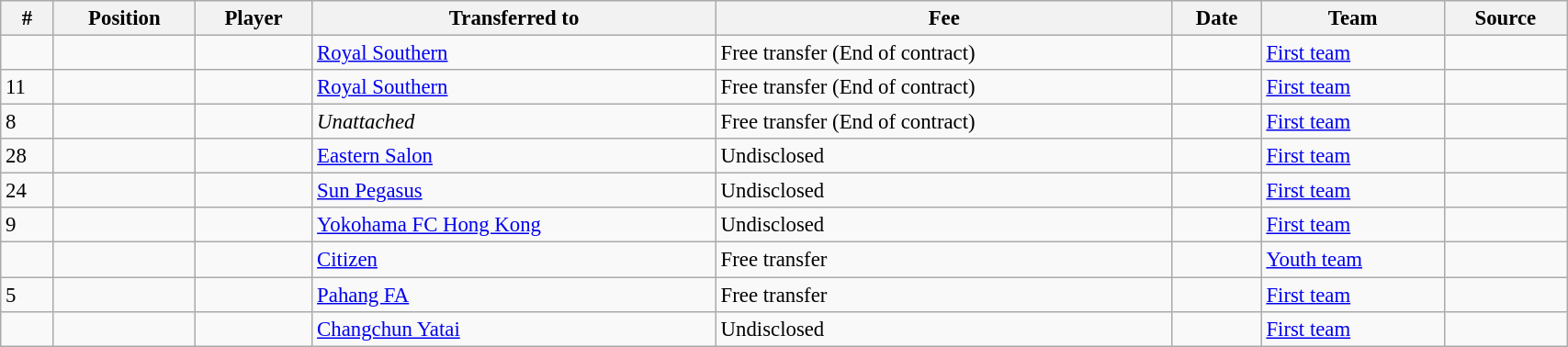<table class="wikitable sortable" style="width:90%; text-align:center; font-size:95%; text-align:left;">
<tr>
<th><strong>#</strong></th>
<th><strong>Position</strong></th>
<th><strong>Player</strong></th>
<th><strong>Transferred to</strong></th>
<th><strong>Fee</strong></th>
<th><strong>Date</strong></th>
<th><strong>Team</strong></th>
<th><strong>Source</strong></th>
</tr>
<tr>
<td></td>
<td></td>
<td></td>
<td> <a href='#'>Royal Southern</a></td>
<td>Free transfer (End of contract)</td>
<td></td>
<td><a href='#'>First team</a></td>
<td></td>
</tr>
<tr>
<td>11</td>
<td></td>
<td></td>
<td> <a href='#'>Royal Southern</a></td>
<td>Free transfer (End of contract)</td>
<td></td>
<td><a href='#'>First team</a></td>
<td></td>
</tr>
<tr>
<td>8</td>
<td></td>
<td></td>
<td><em>Unattached</em></td>
<td>Free transfer (End of contract)</td>
<td></td>
<td><a href='#'>First team</a></td>
<td></td>
</tr>
<tr>
<td>28</td>
<td></td>
<td></td>
<td> <a href='#'>Eastern Salon</a></td>
<td>Undisclosed</td>
<td></td>
<td><a href='#'>First team</a></td>
<td></td>
</tr>
<tr>
<td>24</td>
<td></td>
<td></td>
<td> <a href='#'>Sun Pegasus</a></td>
<td>Undisclosed</td>
<td></td>
<td><a href='#'>First team</a></td>
<td></td>
</tr>
<tr>
<td>9</td>
<td></td>
<td></td>
<td> <a href='#'>Yokohama FC Hong Kong</a></td>
<td>Undisclosed</td>
<td></td>
<td><a href='#'>First team</a></td>
<td></td>
</tr>
<tr>
<td></td>
<td></td>
<td></td>
<td> <a href='#'>Citizen</a></td>
<td>Free transfer</td>
<td></td>
<td><a href='#'>Youth team</a></td>
<td></td>
</tr>
<tr>
<td>5</td>
<td></td>
<td></td>
<td> <a href='#'>Pahang FA</a></td>
<td>Free transfer</td>
<td></td>
<td><a href='#'>First team</a></td>
<td></td>
</tr>
<tr>
<td></td>
<td></td>
<td></td>
<td> <a href='#'>Changchun Yatai</a></td>
<td>Undisclosed</td>
<td></td>
<td><a href='#'>First team</a></td>
<td></td>
</tr>
</table>
